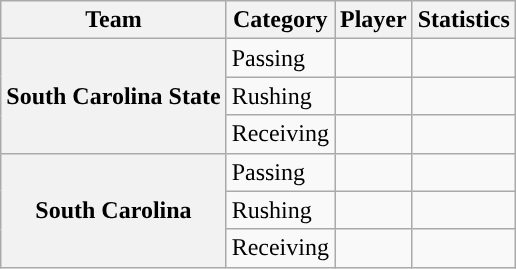<table class="wikitable" style="float:right">
<tr>
<th>Team</th>
<th>Category</th>
<th>Player</th>
<th>Statistics</th>
</tr>
<tr>
<th rowspan=3>South Carolina State</th>
<td>Passing</td>
<td></td>
<td></td>
</tr>
<tr>
<td>Rushing</td>
<td></td>
<td></td>
</tr>
<tr>
<td>Receiving</td>
<td></td>
<td></td>
</tr>
<tr>
<th rowspan=3>South Carolina</th>
<td>Passing</td>
<td></td>
<td></td>
</tr>
<tr>
<td>Rushing</td>
<td></td>
<td></td>
</tr>
<tr>
<td>Receiving</td>
<td></td>
<td></td>
</tr>
</table>
